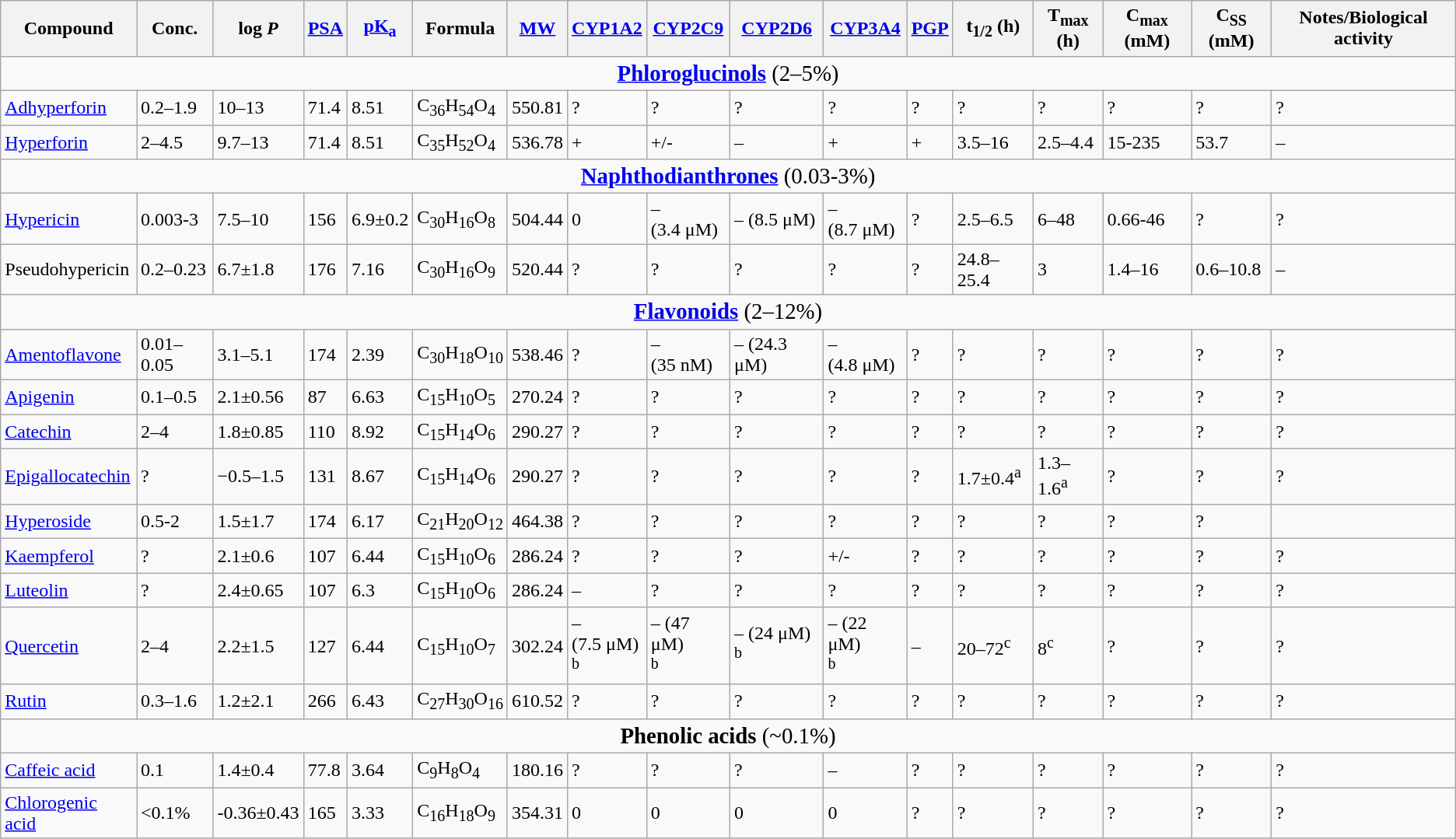<table class = wikitable>
<tr>
<th>Compound</th>
<th>Conc.<br></th>
<th>log <em>P</em></th>
<th><a href='#'>PSA</a></th>
<th><a href='#'>pK<sub>a</sub></a></th>
<th>Formula</th>
<th><a href='#'>MW</a></th>
<th><a href='#'>CYP1A2</a><br></th>
<th><a href='#'>CYP2C9</a><br></th>
<th><a href='#'>CYP2D6</a><br></th>
<th><a href='#'>CYP3A4</a><br></th>
<th><a href='#'>PGP</a><br></th>
<th>t<sub>1/2</sub> (h)</th>
<th>T<sub>max</sub> (h)</th>
<th>C<sub>max</sub> (mM)</th>
<th>C<sub>SS</sub> (mM)</th>
<th>Notes/Biological activity</th>
</tr>
<tr>
<td colspan="17" style="text-align:center;"><big><strong><a href='#'>Phloroglucinols</a></strong> (2–5%)</big></td>
</tr>
<tr>
<td><a href='#'>Adhyperforin</a></td>
<td>0.2–1.9</td>
<td>10–13</td>
<td>71.4</td>
<td>8.51</td>
<td>C<sub>36</sub>H<sub>54</sub>O<sub>4</sub></td>
<td>550.81</td>
<td>?</td>
<td>?</td>
<td>?</td>
<td>?</td>
<td>?</td>
<td>?</td>
<td>?</td>
<td>?</td>
<td>?</td>
<td>?</td>
</tr>
<tr>
<td><a href='#'>Hyperforin</a></td>
<td>2–4.5</td>
<td>9.7–13</td>
<td>71.4</td>
<td>8.51</td>
<td>C<sub>35</sub>H<sub>52</sub>O<sub>4</sub></td>
<td>536.78</td>
<td>+</td>
<td>+/-</td>
<td>–</td>
<td>+</td>
<td>+</td>
<td>3.5–16</td>
<td>2.5–4.4</td>
<td>15-235</td>
<td>53.7</td>
<td>–</td>
</tr>
<tr>
<td colspan="17" style="text-align:center;"><big><strong><a href='#'>Naphthodianthrones</a></strong> (0.03-3%)</big></td>
</tr>
<tr>
<td><a href='#'>Hypericin</a></td>
<td>0.003-3</td>
<td>7.5–10</td>
<td>156</td>
<td>6.9±0.2</td>
<td>C<sub>30</sub>H<sub>16</sub>O<sub>8</sub></td>
<td>504.44</td>
<td>0</td>
<td>– <br>(3.4 μM)</td>
<td>– (8.5 μM)</td>
<td>– <br>(8.7 μM)</td>
<td>?</td>
<td>2.5–6.5</td>
<td>6–48</td>
<td>0.66-46</td>
<td>?</td>
<td>?</td>
</tr>
<tr>
<td>Pseudohypericin</td>
<td>0.2–0.23</td>
<td>6.7±1.8</td>
<td>176</td>
<td>7.16</td>
<td>C<sub>30</sub>H<sub>16</sub>O<sub>9</sub></td>
<td>520.44</td>
<td>?</td>
<td>?</td>
<td>?</td>
<td>?</td>
<td>?</td>
<td>24.8–25.4</td>
<td>3</td>
<td>1.4–16</td>
<td>0.6–10.8</td>
<td>–</td>
</tr>
<tr>
<td colspan="17" style="text-align:center;"><big><strong><a href='#'>Flavonoids</a></strong> (2–12%)</big></td>
</tr>
<tr>
<td><a href='#'>Amentoflavone</a><br></td>
<td>0.01–0.05</td>
<td>3.1–5.1</td>
<td>174</td>
<td>2.39</td>
<td>C<sub>30</sub>H<sub>18</sub>O<sub>10</sub></td>
<td>538.46</td>
<td>?</td>
<td>– <br>(35 nM)</td>
<td>– (24.3 μM)</td>
<td>– <br>(4.8 μM)</td>
<td>?</td>
<td>?</td>
<td>?</td>
<td>?</td>
<td>?</td>
<td>?</td>
</tr>
<tr>
<td><a href='#'>Apigenin</a></td>
<td>0.1–0.5</td>
<td>2.1±0.56</td>
<td>87</td>
<td>6.63</td>
<td>C<sub>15</sub>H<sub>10</sub>O<sub>5</sub></td>
<td>270.24</td>
<td>?</td>
<td>?</td>
<td>?</td>
<td>?</td>
<td>?</td>
<td>?</td>
<td>?</td>
<td>?</td>
<td>?</td>
<td>?</td>
</tr>
<tr>
<td><a href='#'>Catechin</a></td>
<td>2–4</td>
<td>1.8±0.85</td>
<td>110</td>
<td>8.92</td>
<td>C<sub>15</sub>H<sub>14</sub>O<sub>6</sub></td>
<td>290.27</td>
<td>?</td>
<td>?</td>
<td>?</td>
<td>?</td>
<td>?</td>
<td>?</td>
<td>?</td>
<td>?</td>
<td>?</td>
<td>?</td>
</tr>
<tr>
<td><a href='#'>Epigallocatechin</a></td>
<td>?</td>
<td>−0.5–1.5</td>
<td>131</td>
<td>8.67</td>
<td>C<sub>15</sub>H<sub>14</sub>O<sub>6</sub></td>
<td>290.27</td>
<td>?</td>
<td>?</td>
<td>?</td>
<td>?</td>
<td>?</td>
<td>1.7±0.4<sup>a</sup></td>
<td>1.3–1.6<sup>a</sup></td>
<td>?</td>
<td>?</td>
<td>?</td>
</tr>
<tr>
<td><a href='#'>Hyperoside</a></td>
<td>0.5-2</td>
<td>1.5±1.7</td>
<td>174</td>
<td>6.17</td>
<td>C<sub>21</sub>H<sub>20</sub>O<sub>12</sub></td>
<td>464.38</td>
<td>?</td>
<td>?</td>
<td>?</td>
<td>?</td>
<td>?</td>
<td>?</td>
<td>?</td>
<td>?</td>
<td>?</td>
<td></td>
</tr>
<tr>
<td><a href='#'>Kaempferol</a></td>
<td>?</td>
<td>2.1±0.6</td>
<td>107</td>
<td>6.44</td>
<td>C<sub>15</sub>H<sub>10</sub>O<sub>6</sub></td>
<td>286.24</td>
<td>?</td>
<td>?</td>
<td>?</td>
<td>+/-</td>
<td>?</td>
<td>?</td>
<td>?</td>
<td>?</td>
<td>?</td>
<td>?</td>
</tr>
<tr>
<td><a href='#'>Luteolin</a></td>
<td>?</td>
<td>2.4±0.65</td>
<td>107</td>
<td>6.3</td>
<td>C<sub>15</sub>H<sub>10</sub>O<sub>6</sub></td>
<td>286.24</td>
<td>–</td>
<td>?</td>
<td>?</td>
<td>?</td>
<td>?</td>
<td>?</td>
<td>?</td>
<td>?</td>
<td>?</td>
<td>?</td>
</tr>
<tr>
<td><a href='#'>Quercetin</a></td>
<td>2–4</td>
<td>2.2±1.5</td>
<td>127</td>
<td>6.44</td>
<td>C<sub>15</sub>H<sub>10</sub>O<sub>7</sub></td>
<td>302.24</td>
<td>– <br>(7.5 μM)<br><sup>b</sup></td>
<td>– (47 μM)<br><sup>b</sup></td>
<td>– (24 μM)<br><sup>b</sup></td>
<td>– (22 μM)<br><sup>b</sup></td>
<td>–</td>
<td>20–72<sup>c</sup></td>
<td>8<sup>c</sup></td>
<td>?</td>
<td>?</td>
<td>?</td>
</tr>
<tr>
<td><a href='#'>Rutin</a></td>
<td>0.3–1.6</td>
<td>1.2±2.1</td>
<td>266</td>
<td>6.43</td>
<td>C<sub>27</sub>H<sub>30</sub>O<sub>16</sub></td>
<td>610.52</td>
<td>?</td>
<td>?</td>
<td>?</td>
<td>?</td>
<td>?</td>
<td>?</td>
<td>?</td>
<td>?</td>
<td>?</td>
<td>?</td>
</tr>
<tr>
<td colspan="17" style="text-align:center;"><big><strong>Phenolic acids</strong> (~0.1%)</big></td>
</tr>
<tr>
<td><a href='#'>Caffeic acid</a></td>
<td>0.1</td>
<td>1.4±0.4</td>
<td>77.8</td>
<td>3.64</td>
<td>C<sub>9</sub>H<sub>8</sub>O<sub>4</sub></td>
<td>180.16</td>
<td>?</td>
<td>?</td>
<td>?</td>
<td>–</td>
<td>?</td>
<td>?</td>
<td>?</td>
<td>?</td>
<td>?</td>
<td>?</td>
</tr>
<tr>
<td><a href='#'>Chlorogenic acid</a></td>
<td><0.1%</td>
<td>-0.36±0.43</td>
<td>165</td>
<td>3.33</td>
<td>C<sub>16</sub>H<sub>18</sub>O<sub>9</sub></td>
<td>354.31</td>
<td>0</td>
<td>0</td>
<td>0</td>
<td>0</td>
<td>?</td>
<td>?</td>
<td>?</td>
<td>?</td>
<td>?</td>
<td>?</td>
</tr>
</table>
